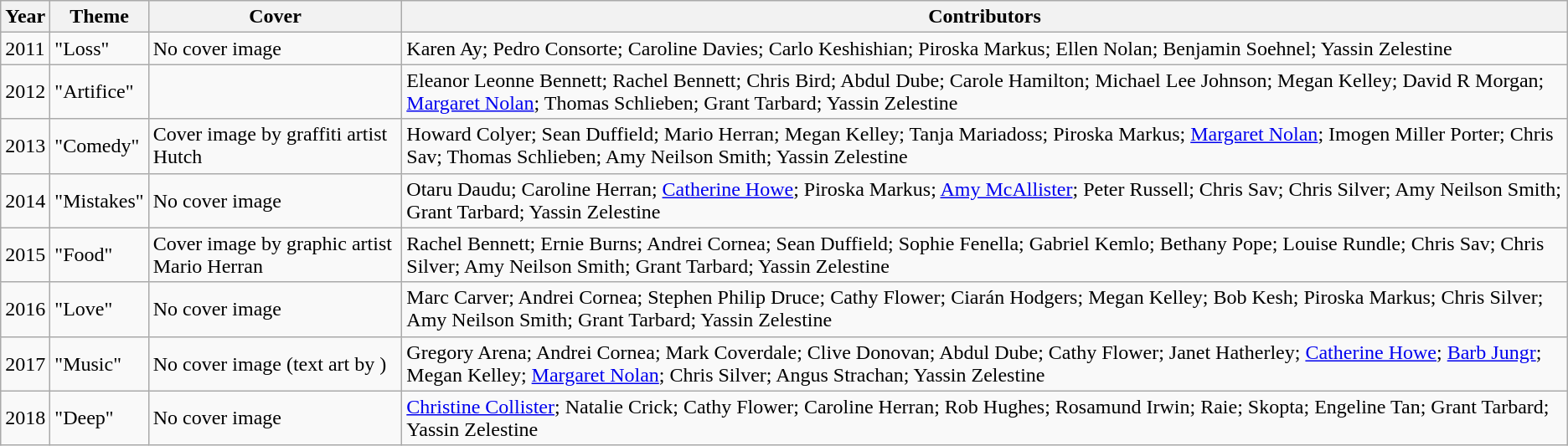<table class="wikitable sortable">
<tr>
<th>Year</th>
<th>Theme</th>
<th>Cover</th>
<th>Contributors</th>
</tr>
<tr>
<td>2011</td>
<td>"Loss"</td>
<td>No cover image</td>
<td>Karen Ay; Pedro Consorte; Caroline Davies; Carlo Keshishian; Piroska Markus; Ellen Nolan; Benjamin Soehnel; Yassin Zelestine</td>
</tr>
<tr>
<td>2012</td>
<td>"Artifice"</td>
<td></td>
<td>Eleanor Leonne Bennett; Rachel Bennett; Chris Bird; Abdul Dube; Carole Hamilton; Michael Lee Johnson; Megan Kelley; David R Morgan; <a href='#'>Margaret Nolan</a>; Thomas Schlieben; Grant Tarbard; Yassin Zelestine</td>
</tr>
<tr>
<td>2013</td>
<td>"Comedy"</td>
<td>Cover image by graffiti artist Hutch</td>
<td>Howard Colyer; Sean Duffield; Mario Herran; Megan Kelley; Tanja Mariadoss; Piroska Markus; <a href='#'>Margaret Nolan</a>; Imogen Miller Porter; Chris Sav; Thomas Schlieben; Amy Neilson Smith; Yassin Zelestine</td>
</tr>
<tr>
<td>2014</td>
<td>"Mistakes"</td>
<td>No cover image</td>
<td>Otaru Daudu; Caroline Herran; <a href='#'>Catherine Howe</a>; Piroska Markus; <a href='#'>Amy McAllister</a>; Peter Russell; Chris Sav; Chris Silver; Amy Neilson Smith; Grant Tarbard; Yassin Zelestine</td>
</tr>
<tr>
<td>2015</td>
<td>"Food"</td>
<td>Cover image by graphic artist Mario Herran</td>
<td>Rachel Bennett; Ernie Burns; Andrei Cornea; Sean Duffield; Sophie Fenella; Gabriel Kemlo; Bethany Pope; Louise Rundle; Chris Sav; Chris Silver; Amy Neilson Smith; Grant Tarbard; Yassin Zelestine</td>
</tr>
<tr>
<td>2016</td>
<td>"Love"</td>
<td>No cover image</td>
<td>Marc Carver; Andrei Cornea; Stephen Philip Druce; Cathy Flower; Ciarán Hodgers; Megan Kelley; Bob Kesh; Piroska Markus; Chris Silver; Amy Neilson Smith; Grant Tarbard; Yassin Zelestine</td>
</tr>
<tr>
<td>2017</td>
<td>"Music"</td>
<td>No cover image (text art by )</td>
<td>Gregory Arena; Andrei Cornea; Mark Coverdale; Clive Donovan; Abdul Dube; Cathy Flower; Janet Hatherley; <a href='#'>Catherine Howe</a>; <a href='#'>Barb Jungr</a>; Megan Kelley; <a href='#'>Margaret Nolan</a>; Chris Silver; Angus Strachan; Yassin Zelestine</td>
</tr>
<tr>
<td>2018</td>
<td>"Deep"</td>
<td>No cover image</td>
<td><a href='#'>Christine Collister</a>; Natalie Crick; Cathy Flower; Caroline Herran; Rob Hughes; Rosamund Irwin; Raie; Skopta; Engeline Tan; Grant Tarbard; Yassin Zelestine</td>
</tr>
</table>
